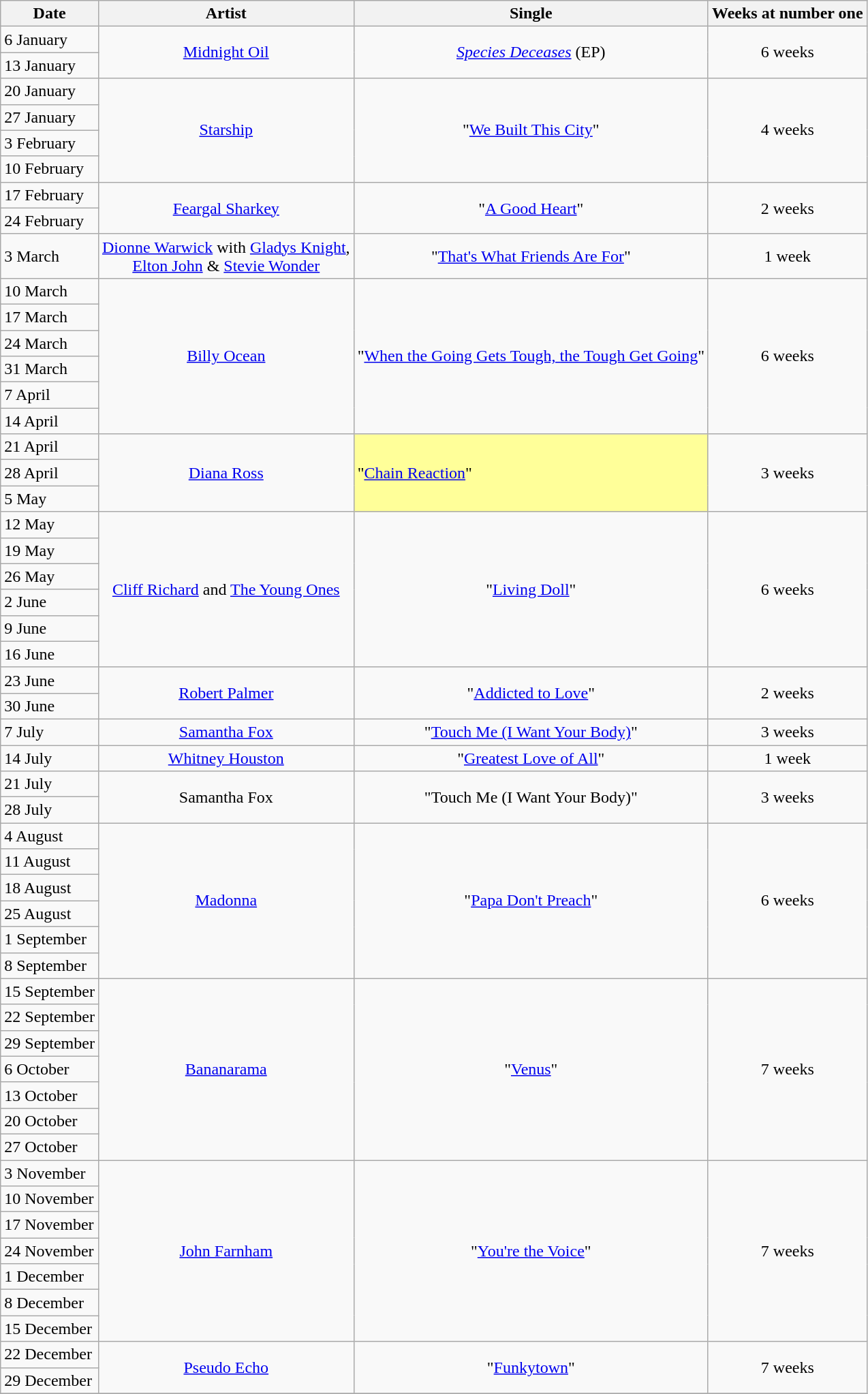<table class="wikitable">
<tr>
<th>Date</th>
<th>Artist</th>
<th>Single</th>
<th>Weeks at number one</th>
</tr>
<tr>
<td>6 January</td>
<td rowspan="2" align="center"><a href='#'>Midnight Oil</a></td>
<td rowspan="2" align="center"><em><a href='#'>Species Deceases</a></em> (EP)</td>
<td rowspan="2" align="center">6 weeks</td>
</tr>
<tr>
<td>13 January</td>
</tr>
<tr>
<td>20 January</td>
<td rowspan="4" align="center"><a href='#'>Starship</a></td>
<td rowspan="4" align="center">"<a href='#'>We Built This City</a>"</td>
<td rowspan="4" align="center">4 weeks</td>
</tr>
<tr>
<td>27 January</td>
</tr>
<tr>
<td>3 February</td>
</tr>
<tr>
<td>10 February</td>
</tr>
<tr>
<td>17 February</td>
<td rowspan="2" align="center"><a href='#'>Feargal Sharkey</a></td>
<td rowspan="2" align="center">"<a href='#'>A Good Heart</a>"</td>
<td rowspan="2" align="center">2 weeks</td>
</tr>
<tr>
<td>24 February</td>
</tr>
<tr>
<td>3 March</td>
<td align="center"><a href='#'>Dionne Warwick</a> with <a href='#'>Gladys Knight</a>, <br><a href='#'>Elton John</a> & <a href='#'>Stevie Wonder</a></td>
<td align="center">"<a href='#'>That's What Friends Are For</a>"</td>
<td align="center">1 week</td>
</tr>
<tr>
<td>10 March</td>
<td rowspan="6" align="center"><a href='#'>Billy Ocean</a></td>
<td rowspan="6" align="center">"<a href='#'>When the Going Gets Tough, the Tough Get Going</a>"</td>
<td rowspan="6" align="center">6 weeks</td>
</tr>
<tr>
<td>17 March</td>
</tr>
<tr>
<td>24 March</td>
</tr>
<tr>
<td>31 March</td>
</tr>
<tr>
<td>7 April</td>
</tr>
<tr>
<td>14 April</td>
</tr>
<tr>
<td>21 April</td>
<td rowspan="3" align="center"><a href='#'>Diana Ross</a></td>
<td bgcolor=#FFFF99 align="left" rowspan="3" align="center">"<a href='#'>Chain Reaction</a>"</td>
<td rowspan="3" align="center">3 weeks</td>
</tr>
<tr>
<td>28 April</td>
</tr>
<tr>
<td>5 May</td>
</tr>
<tr>
<td>12 May</td>
<td rowspan="6" align="center"><a href='#'>Cliff Richard</a> and <a href='#'>The Young Ones</a></td>
<td rowspan="6" align="center">"<a href='#'>Living Doll</a>"</td>
<td rowspan="6" align="center">6 weeks</td>
</tr>
<tr>
<td>19 May</td>
</tr>
<tr>
<td>26 May</td>
</tr>
<tr>
<td>2 June</td>
</tr>
<tr>
<td>9 June</td>
</tr>
<tr>
<td>16 June</td>
</tr>
<tr>
<td>23 June</td>
<td rowspan="2" align="center"><a href='#'>Robert Palmer</a></td>
<td rowspan="2" align="center">"<a href='#'>Addicted to Love</a>"</td>
<td rowspan="2" align="center">2 weeks</td>
</tr>
<tr>
<td>30 June</td>
</tr>
<tr>
<td>7 July</td>
<td align="center"><a href='#'>Samantha Fox</a></td>
<td align="center">"<a href='#'>Touch Me (I Want Your Body)</a>"</td>
<td align="center">3 weeks</td>
</tr>
<tr>
<td>14 July</td>
<td align="center"><a href='#'>Whitney Houston</a></td>
<td align="center">"<a href='#'>Greatest Love of All</a>"</td>
<td align="center">1 week</td>
</tr>
<tr>
<td>21 July</td>
<td rowspan="2" align="center">Samantha Fox</td>
<td rowspan="2" align="center">"Touch Me (I Want Your Body)"</td>
<td rowspan="2" align="center">3 weeks</td>
</tr>
<tr>
<td>28 July</td>
</tr>
<tr>
<td>4 August</td>
<td rowspan="6" align="center"><a href='#'>Madonna</a></td>
<td rowspan="6" align="center">"<a href='#'>Papa Don't Preach</a>"</td>
<td rowspan="6" align="center">6 weeks</td>
</tr>
<tr>
<td>11 August</td>
</tr>
<tr>
<td>18 August</td>
</tr>
<tr>
<td>25 August</td>
</tr>
<tr>
<td>1 September</td>
</tr>
<tr>
<td>8 September</td>
</tr>
<tr>
<td>15 September</td>
<td rowspan="7" align="center"><a href='#'>Bananarama</a></td>
<td rowspan="7" align="center">"<a href='#'>Venus</a>"</td>
<td rowspan="7" align="center">7 weeks</td>
</tr>
<tr>
<td>22 September</td>
</tr>
<tr>
<td>29 September</td>
</tr>
<tr>
<td>6 October</td>
</tr>
<tr>
<td>13 October</td>
</tr>
<tr>
<td>20 October</td>
</tr>
<tr>
<td>27 October</td>
</tr>
<tr>
<td>3 November</td>
<td rowspan="7" align="center"><a href='#'>John Farnham</a></td>
<td rowspan="7" align="center">"<a href='#'>You're the Voice</a>"</td>
<td rowspan="7" align="center">7 weeks</td>
</tr>
<tr>
<td>10 November</td>
</tr>
<tr>
<td>17 November</td>
</tr>
<tr>
<td>24 November</td>
</tr>
<tr>
<td>1 December</td>
</tr>
<tr>
<td>8 December</td>
</tr>
<tr>
<td>15 December</td>
</tr>
<tr>
<td>22 December</td>
<td rowspan="2" align="center"><a href='#'>Pseudo Echo</a></td>
<td rowspan="2" align="center">"<a href='#'>Funkytown</a>"</td>
<td rowspan="2" align="center">7 weeks</td>
</tr>
<tr>
<td>29 December</td>
</tr>
<tr>
</tr>
</table>
